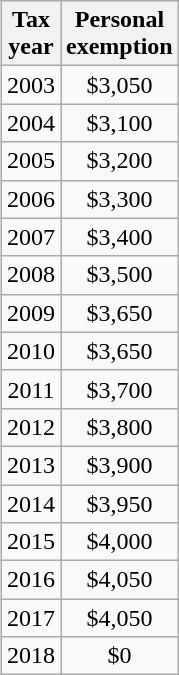<table class="wikitable" border="1" style=width:100px;float:right;margin-left:1em;margin-right:0em;text-align:center>
<tr>
<th>Tax year</th>
<th>Personal <br>exemption</th>
</tr>
<tr>
<td>2003</td>
<td>$3,050</td>
</tr>
<tr>
<td>2004</td>
<td>$3,100</td>
</tr>
<tr>
<td>2005</td>
<td>$3,200</td>
</tr>
<tr>
<td>2006</td>
<td>$3,300</td>
</tr>
<tr>
<td>2007</td>
<td>$3,400</td>
</tr>
<tr>
<td>2008</td>
<td>$3,500</td>
</tr>
<tr>
<td>2009</td>
<td>$3,650</td>
</tr>
<tr>
<td>2010</td>
<td>$3,650</td>
</tr>
<tr>
<td>2011</td>
<td>$3,700</td>
</tr>
<tr>
<td>2012</td>
<td>$3,800</td>
</tr>
<tr>
<td>2013</td>
<td>$3,900</td>
</tr>
<tr>
<td>2014</td>
<td>$3,950</td>
</tr>
<tr>
<td>2015</td>
<td>$4,000</td>
</tr>
<tr>
<td>2016</td>
<td>$4,050</td>
</tr>
<tr>
<td>2017</td>
<td>$4,050</td>
</tr>
<tr>
<td>2018</td>
<td>$0</td>
</tr>
</table>
